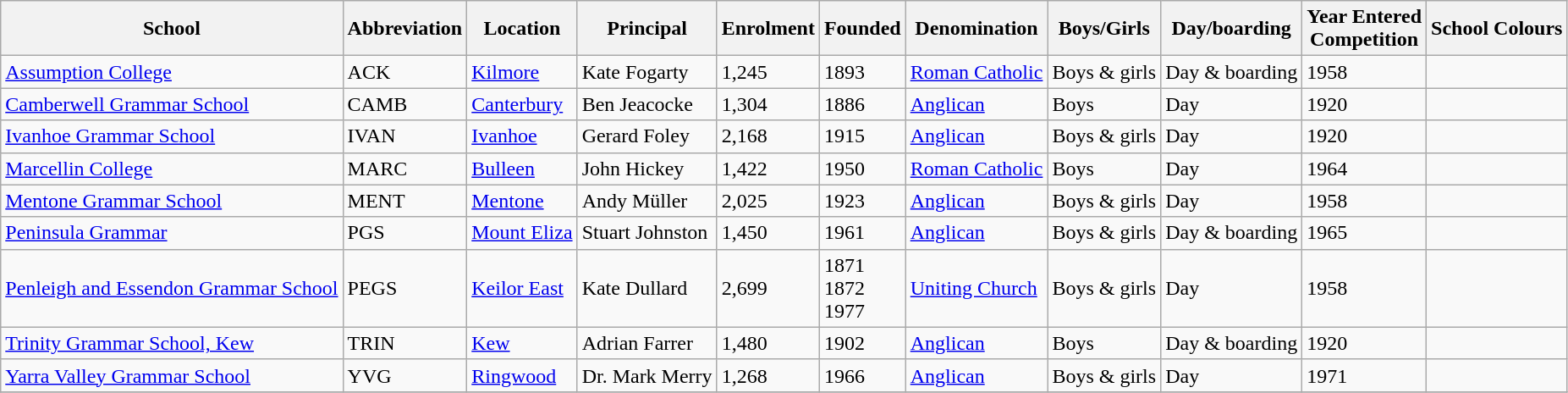<table class="wikitable sortable">
<tr>
<th>School</th>
<th>Abbreviation</th>
<th>Location</th>
<th>Principal</th>
<th>Enrolment</th>
<th>Founded</th>
<th>Denomination</th>
<th>Boys/Girls</th>
<th>Day/boarding</th>
<th>Year Entered<br>Competition</th>
<th>School Colours</th>
</tr>
<tr>
<td><a href='#'>Assumption College</a></td>
<td>ACK</td>
<td><a href='#'>Kilmore</a></td>
<td>Kate Fogarty</td>
<td>1,245</td>
<td>1893</td>
<td><a href='#'>Roman Catholic</a></td>
<td>Boys & girls</td>
<td>Day & boarding</td>
<td>1958</td>
<td></td>
</tr>
<tr>
<td><a href='#'>Camberwell Grammar School</a></td>
<td>CAMB</td>
<td><a href='#'>Canterbury</a></td>
<td>Ben Jeacocke</td>
<td>1,304</td>
<td>1886</td>
<td><a href='#'>Anglican</a></td>
<td>Boys</td>
<td>Day</td>
<td>1920</td>
<td></td>
</tr>
<tr>
<td><a href='#'>Ivanhoe Grammar School</a></td>
<td>IVAN</td>
<td><a href='#'>Ivanhoe</a></td>
<td>Gerard Foley</td>
<td>2,168</td>
<td>1915</td>
<td><a href='#'>Anglican</a></td>
<td>Boys & girls</td>
<td>Day</td>
<td>1920</td>
<td></td>
</tr>
<tr>
<td><a href='#'>Marcellin College</a></td>
<td>MARC</td>
<td><a href='#'>Bulleen</a></td>
<td>John Hickey</td>
<td>1,422</td>
<td>1950</td>
<td><a href='#'>Roman Catholic</a></td>
<td>Boys</td>
<td>Day</td>
<td>1964</td>
<td></td>
</tr>
<tr>
<td><a href='#'>Mentone Grammar School</a></td>
<td>MENT</td>
<td><a href='#'>Mentone</a></td>
<td>Andy Müller</td>
<td>2,025</td>
<td>1923</td>
<td><a href='#'>Anglican</a></td>
<td>Boys & girls</td>
<td>Day</td>
<td>1958</td>
<td></td>
</tr>
<tr>
<td><a href='#'>Peninsula Grammar</a><br></td>
<td>PGS</td>
<td><a href='#'>Mount Eliza</a></td>
<td>Stuart Johnston</td>
<td>1,450</td>
<td>1961</td>
<td><a href='#'>Anglican</a></td>
<td>Boys & girls</td>
<td>Day & boarding</td>
<td>1965</td>
<td></td>
</tr>
<tr>
<td><a href='#'>Penleigh and Essendon Grammar School</a><br></td>
<td>PEGS</td>
<td><a href='#'>Keilor East</a></td>
<td>Kate Dullard</td>
<td>2,699</td>
<td>1871 <br>1872 <br>1977 </td>
<td><a href='#'>Uniting Church</a></td>
<td>Boys & girls</td>
<td>Day</td>
<td>1958</td>
<td></td>
</tr>
<tr>
<td><a href='#'>Trinity Grammar School, Kew</a></td>
<td>TRIN</td>
<td><a href='#'>Kew</a></td>
<td>Adrian Farrer</td>
<td>1,480</td>
<td>1902</td>
<td><a href='#'>Anglican</a></td>
<td>Boys</td>
<td>Day & boarding</td>
<td>1920</td>
<td></td>
</tr>
<tr>
<td><a href='#'>Yarra Valley Grammar School</a></td>
<td>YVG</td>
<td><a href='#'>Ringwood</a></td>
<td>Dr. Mark Merry</td>
<td>1,268</td>
<td>1966</td>
<td><a href='#'>Anglican</a></td>
<td>Boys & girls</td>
<td>Day</td>
<td>1971</td>
<td></td>
</tr>
<tr>
</tr>
</table>
